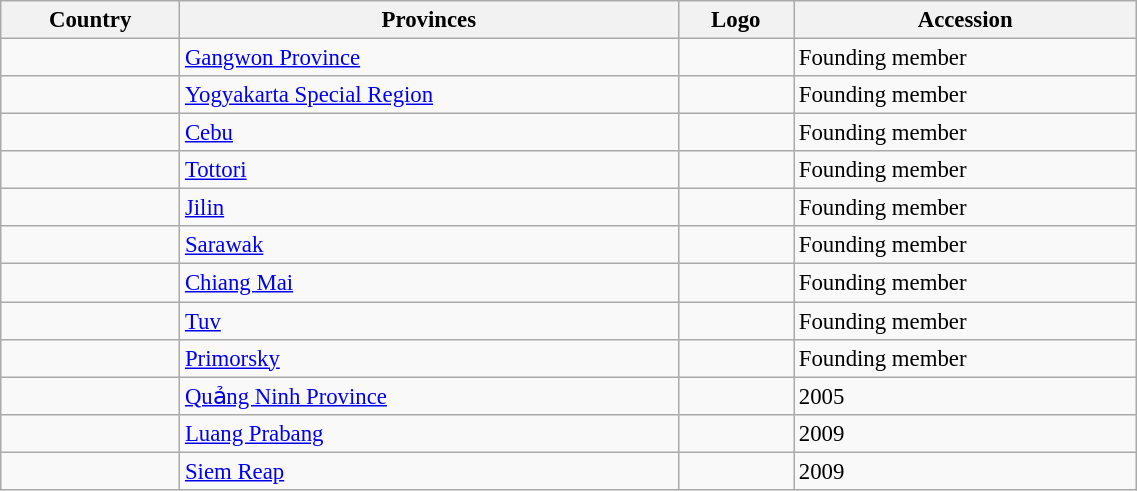<table class="wikitable sortable"  style="width:60%; font-size:95%;">
<tr>
<th class="unsortable">Country<br></th>
<th>Provinces <br></th>
<th>Logo <br></th>
<th>Accession</th>
</tr>
<tr>
<td align=center></td>
<td><a href='#'>Gangwon Province</a></td>
<td></td>
<td>Founding member</td>
</tr>
<tr>
<td align=center></td>
<td><a href='#'>Yogyakarta Special Region</a></td>
<td></td>
<td>Founding member</td>
</tr>
<tr>
<td align=center></td>
<td><a href='#'>Cebu</a></td>
<td></td>
<td>Founding member</td>
</tr>
<tr>
<td align=center></td>
<td><a href='#'>Tottori</a></td>
<td></td>
<td>Founding member</td>
</tr>
<tr>
<td align=center></td>
<td><a href='#'>Jilin</a></td>
<td></td>
<td>Founding member</td>
</tr>
<tr>
<td align=center></td>
<td><a href='#'>Sarawak</a></td>
<td></td>
<td>Founding member</td>
</tr>
<tr>
<td align=center></td>
<td><a href='#'>Chiang Mai</a></td>
<td></td>
<td>Founding member</td>
</tr>
<tr>
<td align=center></td>
<td><a href='#'>Tuv</a></td>
<td></td>
<td>Founding member</td>
</tr>
<tr>
<td align=center></td>
<td><a href='#'>Primorsky</a></td>
<td></td>
<td>Founding member</td>
</tr>
<tr>
<td align=center></td>
<td><a href='#'>Quảng Ninh Province</a></td>
<td></td>
<td>2005</td>
</tr>
<tr>
<td align=center></td>
<td><a href='#'>Luang Prabang</a></td>
<td></td>
<td>2009</td>
</tr>
<tr>
<td align=center></td>
<td><a href='#'>Siem Reap</a></td>
<td></td>
<td>2009</td>
</tr>
</table>
